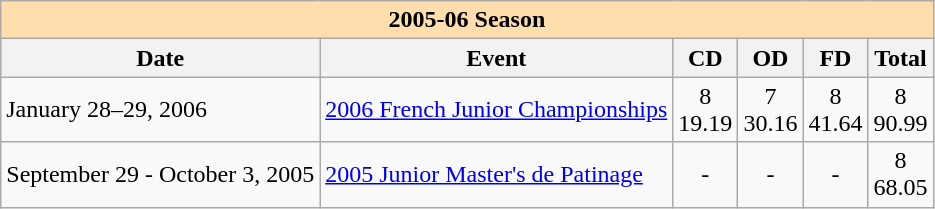<table class="wikitable">
<tr>
<th colspan="6" align="center" style="background-color: #ffdead;">2005-06 Season</th>
</tr>
<tr>
<th>Date</th>
<th>Event</th>
<th>CD</th>
<th>OD</th>
<th>FD</th>
<th>Total</th>
</tr>
<tr>
<td>January 28–29, 2006</td>
<td><a href='#'>2006 French Junior Championships</a></td>
<td align="center">8 <br> 19.19</td>
<td align="center">7 <br> 30.16</td>
<td align="center">8 <br> 41.64</td>
<td align="center">8 <br> 90.99</td>
</tr>
<tr>
<td>September 29 - October 3, 2005</td>
<td><a href='#'>2005 Junior Master's de Patinage</a></td>
<td align="center">-</td>
<td align="center">-</td>
<td align="center">-</td>
<td align="center">8 <br> 68.05</td>
</tr>
</table>
